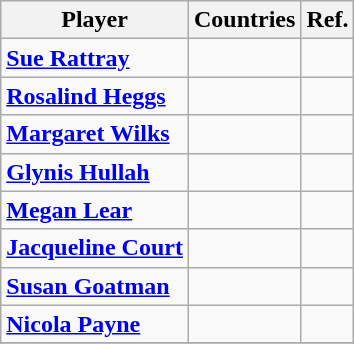<table class="wikitable">
<tr>
<th>Player</th>
<th>Countries</th>
<th>Ref.</th>
</tr>
<tr>
<td><strong><a href='#'>Sue Rattray</a></strong></td>
<td></td>
<td></td>
</tr>
<tr>
<td><strong><a href='#'>Rosalind Heggs</a></strong></td>
<td></td>
<td></td>
</tr>
<tr>
<td><strong><a href='#'>Margaret Wilks</a></strong></td>
<td></td>
<td></td>
</tr>
<tr>
<td><strong><a href='#'>Glynis Hullah</a></strong></td>
<td></td>
<td></td>
</tr>
<tr>
<td><strong><a href='#'>Megan Lear</a></strong></td>
<td></td>
<td></td>
</tr>
<tr>
<td><strong><a href='#'>Jacqueline Court</a></strong></td>
<td></td>
<td></td>
</tr>
<tr>
<td><strong><a href='#'>Susan Goatman</a></strong></td>
<td></td>
<td></td>
</tr>
<tr>
<td><strong><a href='#'>Nicola Payne</a></strong></td>
<td></td>
<td></td>
</tr>
<tr>
</tr>
</table>
